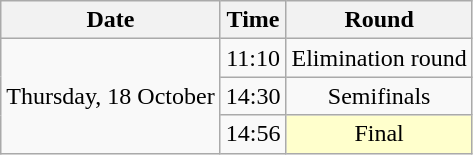<table class = "wikitable" style="text-align:center;">
<tr>
<th>Date</th>
<th>Time</th>
<th>Round</th>
</tr>
<tr>
<td rowspan=3>Thursday, 18 October</td>
<td>11:10</td>
<td>Elimination round</td>
</tr>
<tr>
<td>14:30</td>
<td>Semifinals</td>
</tr>
<tr>
<td>14:56</td>
<td bgcolor=ffffcc>Final</td>
</tr>
</table>
